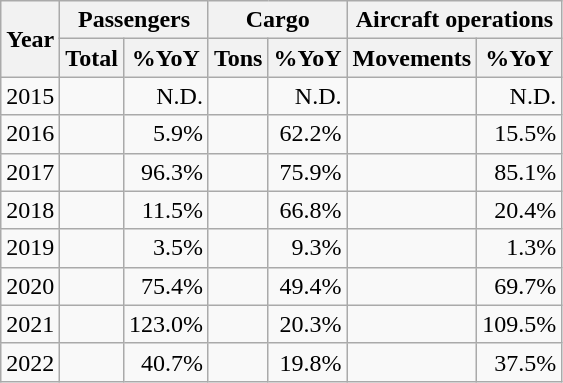<table class="wikitable">
<tr>
<th scope=col rowspan="2">Year</th>
<th scope=col colspan="2">Passengers</th>
<th scope=col colspan="2">Cargo</th>
<th scope=col colspan="2">Aircraft operations</th>
</tr>
<tr>
<th scope=col>Total</th>
<th>%YoY</th>
<th>Tons</th>
<th>%YoY</th>
<th>Movements</th>
<th>%YoY</th>
</tr>
<tr style="text-align:right;">
<td>2015</td>
<td></td>
<td>N.D.</td>
<td></td>
<td>N.D.</td>
<td></td>
<td>N.D.</td>
</tr>
<tr style="text-align:right;">
<td>2016</td>
<td></td>
<td> 5.9%</td>
<td></td>
<td> 62.2%</td>
<td></td>
<td> 15.5%</td>
</tr>
<tr style="text-align:right;">
<td>2017</td>
<td></td>
<td> 96.3%</td>
<td></td>
<td> 75.9%</td>
<td></td>
<td> 85.1%</td>
</tr>
<tr style="text-align:right;">
<td>2018</td>
<td></td>
<td> 11.5%</td>
<td></td>
<td> 66.8%</td>
<td></td>
<td> 20.4%</td>
</tr>
<tr style="text-align:right;">
<td>2019</td>
<td></td>
<td> 3.5%</td>
<td></td>
<td> 9.3%</td>
<td></td>
<td> 1.3%</td>
</tr>
<tr style="text-align:right;">
<td>2020</td>
<td></td>
<td> 75.4%</td>
<td></td>
<td> 49.4%</td>
<td></td>
<td> 69.7%</td>
</tr>
<tr style="text-align:right;">
<td>2021</td>
<td></td>
<td> 123.0%</td>
<td></td>
<td> 20.3%</td>
<td></td>
<td> 109.5%</td>
</tr>
<tr style="text-align:right;">
<td>2022</td>
<td></td>
<td> 40.7%</td>
<td></td>
<td> 19.8%</td>
<td></td>
<td> 37.5%</td>
</tr>
</table>
